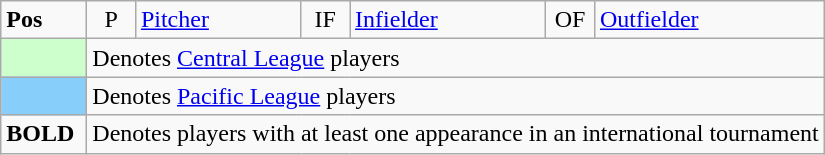<table class="wikitable">
<tr>
<td width="50px"><strong>Pos</strong></td>
<td width="25px" align="center">P</td>
<td><a href='#'>Pitcher</a></td>
<td width="25px" align="center">IF</td>
<td><a href='#'>Infielder</a></td>
<td width="25px" align="center">OF</td>
<td><a href='#'>Outfielder</a></td>
</tr>
<tr>
<td style="background-color:#CCFFCC"></td>
<td colspan="6">Denotes <a href='#'>Central League</a> players</td>
</tr>
<tr>
<td style="background-color:#87CEFA"></td>
<td colspan="6">Denotes <a href='#'>Pacific League</a> players</td>
</tr>
<tr>
<td><strong>BOLD</strong></td>
<td colspan="6">Denotes players with at least one appearance in an international tournament</td>
</tr>
</table>
